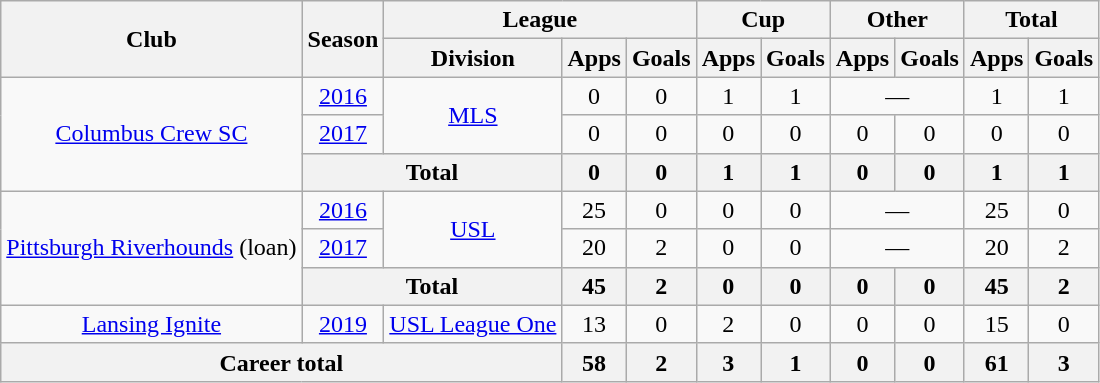<table class="wikitable" style="text-align: center;">
<tr>
<th rowspan=2>Club</th>
<th rowspan=2>Season</th>
<th colspan=3>League</th>
<th colspan=2>Cup</th>
<th colspan=2>Other</th>
<th colspan=2>Total</th>
</tr>
<tr>
<th>Division</th>
<th>Apps</th>
<th>Goals</th>
<th>Apps</th>
<th>Goals</th>
<th>Apps</th>
<th>Goals</th>
<th>Apps</th>
<th>Goals</th>
</tr>
<tr>
<td rowspan=3><a href='#'>Columbus Crew SC</a></td>
<td><a href='#'>2016</a></td>
<td rowspan=2><a href='#'>MLS</a></td>
<td>0</td>
<td>0</td>
<td>1</td>
<td>1</td>
<td colspan=2>—</td>
<td>1</td>
<td>1</td>
</tr>
<tr>
<td><a href='#'>2017</a></td>
<td>0</td>
<td>0</td>
<td>0</td>
<td>0</td>
<td>0</td>
<td>0</td>
<td>0</td>
<td>0</td>
</tr>
<tr>
<th colspan=2>Total</th>
<th>0</th>
<th>0</th>
<th>1</th>
<th>1</th>
<th>0</th>
<th>0</th>
<th>1</th>
<th>1</th>
</tr>
<tr>
<td rowspan=3><a href='#'>Pittsburgh Riverhounds</a> (loan)</td>
<td><a href='#'>2016</a></td>
<td rowspan=2><a href='#'>USL</a></td>
<td>25</td>
<td>0</td>
<td>0</td>
<td>0</td>
<td colspan=2>—</td>
<td>25</td>
<td>0</td>
</tr>
<tr>
<td><a href='#'>2017</a></td>
<td>20</td>
<td>2</td>
<td>0</td>
<td>0</td>
<td colspan=2>—</td>
<td>20</td>
<td>2</td>
</tr>
<tr>
<th colspan=2>Total</th>
<th>45</th>
<th>2</th>
<th>0</th>
<th>0</th>
<th>0</th>
<th>0</th>
<th>45</th>
<th>2</th>
</tr>
<tr>
<td><a href='#'>Lansing Ignite</a></td>
<td><a href='#'>2019</a></td>
<td><a href='#'>USL League One</a></td>
<td>13</td>
<td>0</td>
<td>2</td>
<td>0</td>
<td>0</td>
<td>0</td>
<td>15</td>
<td>0</td>
</tr>
<tr>
<th colspan=3>Career total</th>
<th>58</th>
<th>2</th>
<th>3</th>
<th>1</th>
<th>0</th>
<th>0</th>
<th>61</th>
<th>3</th>
</tr>
</table>
